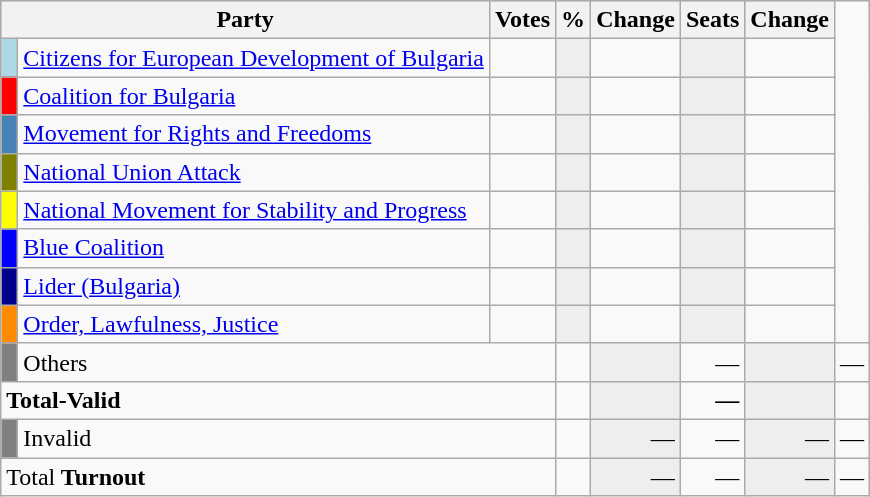<table class="wikitable" border="1">
<tr style="background-color:#C9C9C9">
<th align=left colspan=2 valign=top>Party</th>
<th align-right>Votes</th>
<th align=right>%</th>
<th align=right>Change</th>
<th align=right>Seats</th>
<th align=right>Change</th>
</tr>
<tr>
<td bgcolor="lightblue"> </td>
<td align=left><a href='#'>Citizens for European Development of Bulgaria</a></td>
<td align=right></td>
<td align=right style="background-color:#EEEEEE"></td>
<td align=right></td>
<td align=right style="background-color:#EEEEEE"></td>
<td align=right></td>
</tr>
<tr>
<td bgcolor="red"> </td>
<td align=left><a href='#'>Coalition for Bulgaria</a></td>
<td align=right></td>
<td align=right style="background-color:#EEEEEE"></td>
<td align=right></td>
<td align=right style="background-color:#EEEEEE"></td>
<td align=right></td>
</tr>
<tr>
<td bgcolor="#4682B4"> </td>
<td align=left><a href='#'>Movement for Rights and Freedoms</a></td>
<td align=right></td>
<td align=right style="background-color:#EEEEEE"></td>
<td align=right></td>
<td align=right style="background-color:#EEEEEE"></td>
<td align=right></td>
</tr>
<tr>
<td bgcolor="#808000"> </td>
<td align=left><a href='#'>National Union Attack</a></td>
<td align=right></td>
<td align=right style="background-color:#EEEEEE"></td>
<td align=right></td>
<td align=right style="background-color:#EEEEEE"></td>
<td align=right></td>
</tr>
<tr>
<td bgcolor="yellow"> </td>
<td align=left><a href='#'>National Movement for Stability and Progress</a></td>
<td align=right></td>
<td align=right style="background-color:#EEEEEE"></td>
<td align=right></td>
<td align=right style="background-color:#EEEEEE"></td>
<td align=right></td>
</tr>
<tr>
<td bgcolor="blue"> </td>
<td align=left><a href='#'>Blue Coalition</a></td>
<td align=right></td>
<td align=right style="background-color:#EEEEEE"></td>
<td align=right></td>
<td align=right style="background-color:#EEEEEE"></td>
<td align=right></td>
</tr>
<tr>
<td bgcolor="darkblue"> </td>
<td align=left><a href='#'>Lider (Bulgaria)</a></td>
<td align=right></td>
<td align=right style="background-color:#EEEEEE"></td>
<td align=right></td>
<td align=right style="background-color:#EEEEEE"></td>
<td align=right></td>
</tr>
<tr>
<td bgcolor="darkorange"> </td>
<td align=left><a href='#'>Order, Lawfulness, Justice</a></td>
<td align=right></td>
<td align=right style="background-color:#EEEEEE"></td>
<td align=right></td>
<td align=right style="background-color:#EEEEEE"></td>
<td align=right></td>
</tr>
<tr>
<td bgcolor="grey"> </td>
<td align=left colspan=2>Others</td>
<td align=right></td>
<td align=right style="background-color:#EEEEEE"></td>
<td align=right>—</td>
<td align=right style="background-color:#EEEEEE"></td>
<td align=right>—</td>
</tr>
<tr>
<td align=left colspan=3><strong>Total-Valid</strong></td>
<td align=right></td>
<td align=right style="background-color:#EEEEEE"></td>
<td align=right><strong>—<em></td>
<td align=right style="background-color:#EEEEEE"></td>
<td align=right></td>
</tr>
<tr>
<td bgcolor="grey"></td>
<td align=left colspan=2>Invalid</td>
<td align=right></td>
<td align=right style="background-color:#EEEEEE">—</td>
<td align=right>—</td>
<td align=right style="background-color:#EEEEEE">—</td>
<td align=right>—</td>
</tr>
<tr>
<td align=left colspan=3></strong>Total<strong>      </em> Turnout<em></td>
<td align=right></td>
<td align=right style="background-color:#EEEEEE"></strong>—<strong></td>
<td align=right></strong>—<strong></td>
<td align=right style="background-color:#EEEEEE"></strong>—<strong></td>
<td align=right></strong>—<strong></td>
</tr>
</table>
